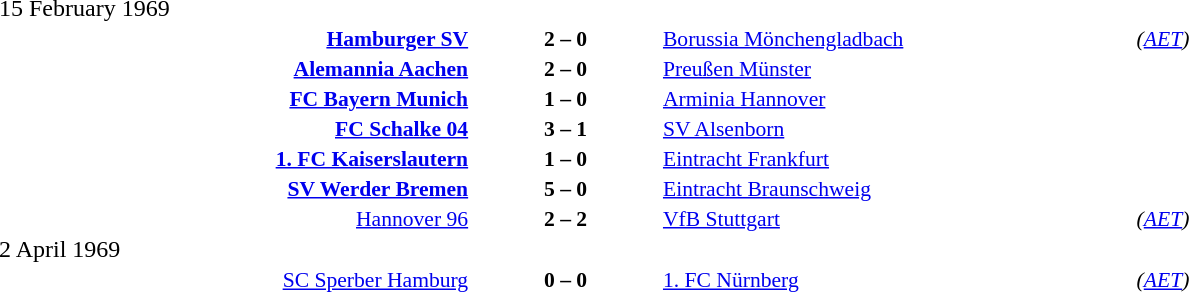<table width=100% cellspacing=1>
<tr>
<th width=25%></th>
<th width=10%></th>
<th width=25%></th>
<th></th>
</tr>
<tr>
<td>15 February 1969</td>
</tr>
<tr style=font-size:90%>
<td align=right><strong><a href='#'>Hamburger SV</a></strong></td>
<td align=center><strong>2 – 0</strong></td>
<td><a href='#'>Borussia Mönchengladbach</a></td>
<td><em>(<a href='#'>AET</a>)</em></td>
</tr>
<tr style=font-size:90%>
<td align=right><strong><a href='#'>Alemannia Aachen</a></strong></td>
<td align=center><strong>2 – 0</strong></td>
<td><a href='#'>Preußen Münster</a></td>
</tr>
<tr style=font-size:90%>
<td align=right><strong><a href='#'>FC Bayern Munich</a></strong></td>
<td align=center><strong>1 – 0</strong></td>
<td><a href='#'>Arminia Hannover</a></td>
</tr>
<tr style=font-size:90%>
<td align=right><strong><a href='#'>FC Schalke 04</a></strong></td>
<td align=center><strong>3 – 1</strong></td>
<td><a href='#'>SV Alsenborn</a></td>
</tr>
<tr style=font-size:90%>
<td align=right><strong><a href='#'>1. FC Kaiserslautern</a></strong></td>
<td align=center><strong>1 – 0</strong></td>
<td><a href='#'>Eintracht Frankfurt</a></td>
</tr>
<tr style=font-size:90%>
<td align=right><strong><a href='#'>SV Werder Bremen</a></strong></td>
<td align=center><strong>5 – 0</strong></td>
<td><a href='#'>Eintracht Braunschweig</a></td>
</tr>
<tr style=font-size:90%>
<td align=right><a href='#'>Hannover 96</a></td>
<td align=center><strong>2 – 2</strong></td>
<td><a href='#'>VfB Stuttgart</a></td>
<td><em>(<a href='#'>AET</a>)</em></td>
</tr>
<tr>
<td>2 April 1969</td>
</tr>
<tr style=font-size:90%>
<td align=right><a href='#'>SC Sperber Hamburg</a></td>
<td align=center><strong>0 – 0</strong></td>
<td><a href='#'>1. FC Nürnberg</a></td>
<td><em>(<a href='#'>AET</a>)</em></td>
</tr>
</table>
